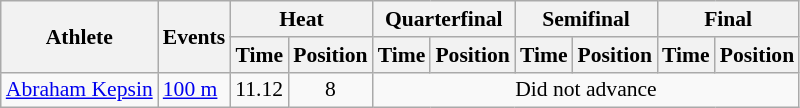<table class=wikitable style="font-size:90%">
<tr>
<th rowspan="2">Athlete</th>
<th rowspan="2">Events</th>
<th colspan="2">Heat</th>
<th colspan="2">Quarterfinal</th>
<th colspan="2">Semifinal</th>
<th colspan="2">Final</th>
</tr>
<tr>
<th>Time</th>
<th>Position</th>
<th>Time</th>
<th>Position</th>
<th>Time</th>
<th>Position</th>
<th>Time</th>
<th>Position</th>
</tr>
<tr>
<td><a href='#'>Abraham Kepsin</a></td>
<td><a href='#'>100 m</a></td>
<td align=center>11.12</td>
<td align=center>8</td>
<td align=center colspan="6">Did not advance</td>
</tr>
</table>
